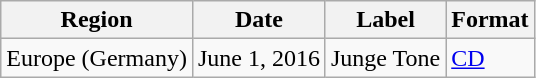<table class="wikitable">
<tr>
<th>Region</th>
<th>Date</th>
<th>Label</th>
<th>Format</th>
</tr>
<tr>
<td>Europe (Germany)</td>
<td>June 1, 2016</td>
<td>Junge Tone</td>
<td><a href='#'>CD</a></td>
</tr>
</table>
